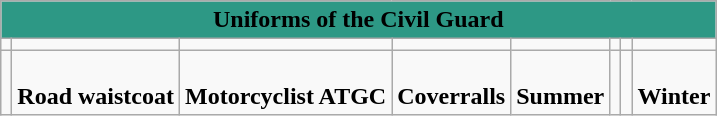<table class="wikitable">
<tr bgcolor="#2d9885">
<td colspan=8 style="text-align:center;"><strong>Uniforms of the Civil Guard</strong></td>
</tr>
<tr>
<td></td>
<td></td>
<td></td>
<td></td>
<td></td>
<td></td>
<td></td>
<td></td>
</tr>
<tr>
<td></td>
<td><br><strong>Road waistcoat</strong></td>
<td><br><strong>Motorcyclist ATGC</strong></td>
<td><br><strong>Coverralls</strong></td>
<td><br><strong>Summer</strong></td>
<td></td>
<td></td>
<td><br><strong>Winter</strong></td>
</tr>
</table>
